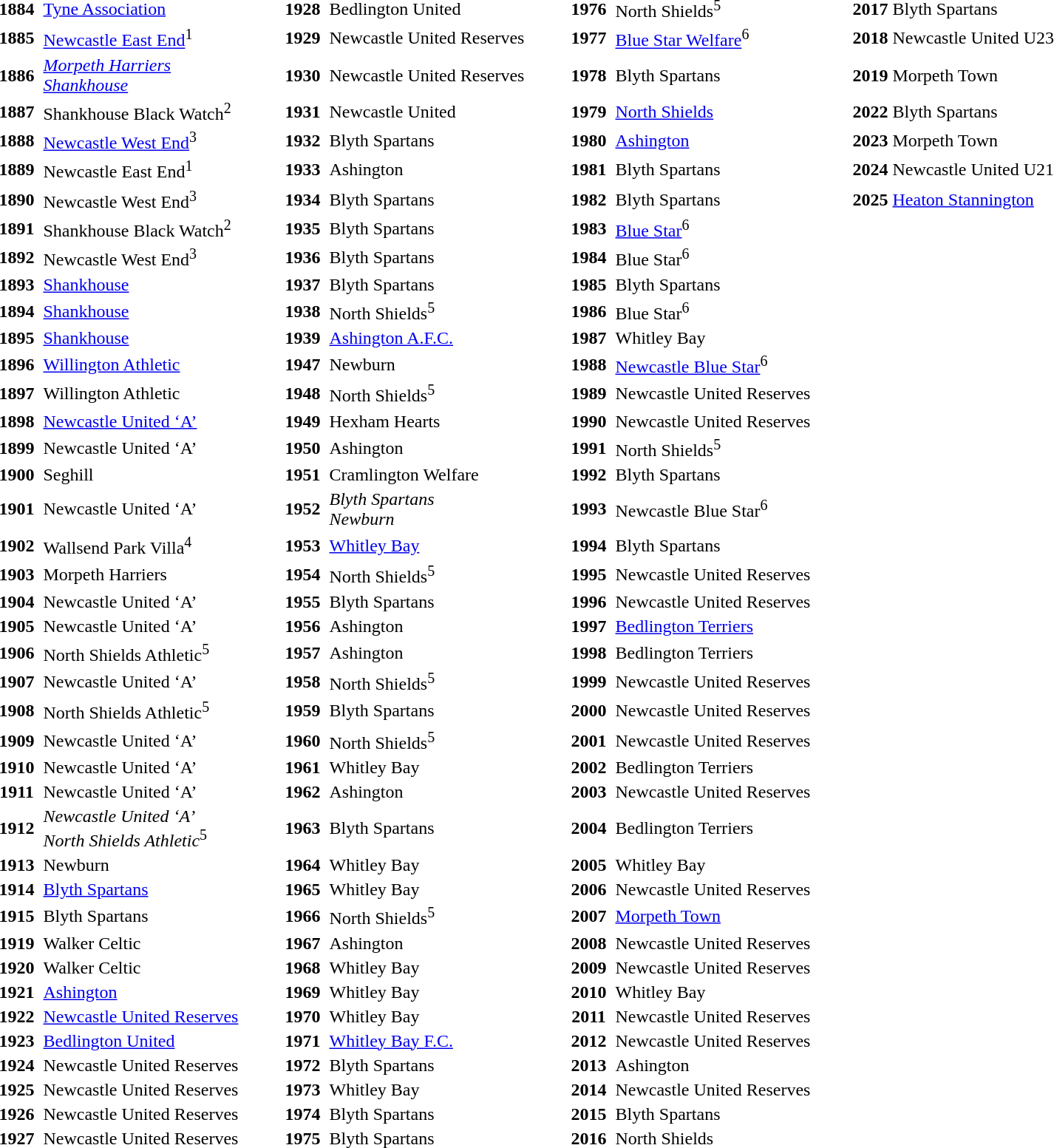<table>
<tr>
<th width="40">1884</th>
<td width="210"><a href='#'>Tyne Association</a></td>
<th width="40">1928</th>
<td width="210">Bedlington United</td>
<th width="40">1976</th>
<td width="210">North Shields<sup>5</sup></td>
<td><strong>2017</strong></td>
<td>Blyth Spartans</td>
</tr>
<tr>
<th>1885</th>
<td><a href='#'>Newcastle East End</a><sup>1</sup></td>
<th>1929</th>
<td>Newcastle United Reserves</td>
<th>1977</th>
<td><a href='#'>Blue Star Welfare</a><sup>6</sup></td>
<th>2018</th>
<td>Newcastle United U23</td>
</tr>
<tr>
<th>1886</th>
<td><a href='#'><em>Morpeth Harriers</em></a><br><em><a href='#'>Shankhouse</a></em></td>
<th>1930</th>
<td>Newcastle United Reserves</td>
<th>1978</th>
<td>Blyth Spartans</td>
<th>2019</th>
<td>Morpeth Town</td>
</tr>
<tr>
<th>1887</th>
<td>Shankhouse Black Watch<sup>2</sup></td>
<th>1931</th>
<td>Newcastle United</td>
<th>1979</th>
<td><a href='#'>North Shields</a></td>
<th>2022</th>
<td>Blyth Spartans</td>
</tr>
<tr>
<th>1888</th>
<td><a href='#'>Newcastle West End</a><sup>3</sup></td>
<th>1932</th>
<td>Blyth Spartans</td>
<th>1980</th>
<td><a href='#'>Ashington</a></td>
<th>2023</th>
<td>Morpeth Town</td>
</tr>
<tr>
<th>1889</th>
<td>Newcastle East End<sup>1</sup></td>
<th>1933</th>
<td>Ashington</td>
<th>1981</th>
<td>Blyth Spartans</td>
<th>2024</th>
<td>Newcastle United U21</td>
</tr>
<tr>
<th>1890</th>
<td>Newcastle West End<sup>3</sup></td>
<th>1934</th>
<td>Blyth Spartans</td>
<th>1982</th>
<td>Blyth Spartans</td>
<th>2025</th>
<td><a href='#'>Heaton Stannington</a></td>
</tr>
<tr>
<th>1891</th>
<td>Shankhouse Black Watch<sup>2</sup></td>
<th>1935</th>
<td>Blyth Spartans</td>
<th>1983</th>
<td><a href='#'>Blue Star</a><sup>6</sup></td>
<td></td>
<td></td>
</tr>
<tr>
<th>1892</th>
<td>Newcastle West End<sup>3</sup></td>
<th>1936</th>
<td>Blyth Spartans</td>
<th>1984</th>
<td>Blue Star<sup>6</sup></td>
<td></td>
<td></td>
</tr>
<tr>
<th>1893</th>
<td><a href='#'>Shankhouse</a></td>
<th>1937</th>
<td>Blyth Spartans</td>
<th>1985</th>
<td>Blyth Spartans</td>
<td></td>
<td></td>
</tr>
<tr>
<th>1894</th>
<td><a href='#'>Shankhouse</a></td>
<th>1938</th>
<td>North Shields<sup>5</sup></td>
<th>1986</th>
<td>Blue Star<sup>6</sup></td>
<td></td>
<td></td>
</tr>
<tr>
<th>1895</th>
<td><a href='#'>Shankhouse</a></td>
<th>1939</th>
<td><a href='#'>Ashington A.F.C.</a></td>
<th>1987</th>
<td>Whitley Bay</td>
<td></td>
<td></td>
</tr>
<tr>
<th>1896</th>
<td><a href='#'>Willington Athletic</a></td>
<th>1947</th>
<td>Newburn</td>
<th>1988</th>
<td><a href='#'>Newcastle Blue Star</a><sup>6</sup></td>
<td></td>
<td></td>
</tr>
<tr>
<th>1897</th>
<td>Willington Athletic</td>
<th>1948</th>
<td>North Shields<sup>5</sup></td>
<th>1989</th>
<td>Newcastle United Reserves</td>
<td></td>
<td></td>
</tr>
<tr>
<th>1898</th>
<td><a href='#'>Newcastle United ‘A’</a></td>
<th>1949</th>
<td>Hexham Hearts</td>
<th>1990</th>
<td>Newcastle United Reserves</td>
<td></td>
<td></td>
</tr>
<tr>
<th>1899</th>
<td>Newcastle United ‘A’</td>
<th>1950</th>
<td>Ashington</td>
<th>1991</th>
<td>North Shields<sup>5</sup></td>
<td></td>
<td></td>
</tr>
<tr>
<th>1900</th>
<td>Seghill</td>
<th>1951</th>
<td>Cramlington Welfare</td>
<th>1992</th>
<td>Blyth Spartans</td>
<td></td>
<td></td>
</tr>
<tr>
<th>1901</th>
<td>Newcastle United ‘A’</td>
<th>1952</th>
<td><em>Blyth Spartans</em><br><em>Newburn</em></td>
<th>1993</th>
<td>Newcastle Blue Star<sup>6</sup></td>
<td></td>
<td></td>
</tr>
<tr>
<th>1902</th>
<td>Wallsend Park Villa<sup>4</sup></td>
<th>1953</th>
<td><a href='#'>Whitley Bay</a></td>
<th>1994</th>
<td>Blyth Spartans</td>
<td></td>
<td></td>
</tr>
<tr>
<th>1903</th>
<td>Morpeth Harriers</td>
<th>1954</th>
<td>North Shields<sup>5</sup></td>
<th>1995</th>
<td>Newcastle United Reserves</td>
<td></td>
<td></td>
</tr>
<tr>
<th>1904</th>
<td>Newcastle United ‘A’</td>
<th>1955</th>
<td>Blyth Spartans</td>
<th>1996</th>
<td>Newcastle United Reserves</td>
<td></td>
<td></td>
</tr>
<tr>
<th>1905</th>
<td>Newcastle United ‘A’</td>
<th>1956</th>
<td>Ashington</td>
<th>1997</th>
<td><a href='#'>Bedlington Terriers</a></td>
<td></td>
<td></td>
</tr>
<tr>
<th>1906</th>
<td>North Shields Athletic<sup>5</sup></td>
<th>1957</th>
<td>Ashington</td>
<th>1998</th>
<td>Bedlington Terriers</td>
<td></td>
<td></td>
</tr>
<tr>
<th>1907</th>
<td>Newcastle United ‘A’</td>
<th>1958</th>
<td>North Shields<sup>5</sup></td>
<th>1999</th>
<td>Newcastle United Reserves</td>
<td></td>
<td></td>
</tr>
<tr>
<th>1908</th>
<td>North Shields Athletic<sup>5</sup></td>
<th>1959</th>
<td>Blyth Spartans</td>
<th>2000</th>
<td>Newcastle United Reserves</td>
<td></td>
<td></td>
</tr>
<tr>
<th>1909</th>
<td>Newcastle United ‘A’</td>
<th>1960</th>
<td>North Shields<sup>5</sup></td>
<th>2001</th>
<td>Newcastle United Reserves</td>
<td></td>
<td></td>
</tr>
<tr>
<th>1910</th>
<td>Newcastle United ‘A’</td>
<th>1961</th>
<td>Whitley Bay</td>
<th>2002</th>
<td>Bedlington Terriers</td>
<td></td>
<td></td>
</tr>
<tr>
<th>1911</th>
<td>Newcastle United ‘A’</td>
<th>1962</th>
<td>Ashington</td>
<th>2003</th>
<td>Newcastle United Reserves</td>
<td></td>
<td></td>
</tr>
<tr>
<th>1912</th>
<td><em>Newcastle United ‘A’</em><br><em>North Shields Athletic</em><sup>5</sup></td>
<th>1963</th>
<td>Blyth Spartans</td>
<th>2004</th>
<td>Bedlington Terriers</td>
<td></td>
<td></td>
</tr>
<tr>
<th>1913</th>
<td>Newburn</td>
<th>1964</th>
<td>Whitley Bay</td>
<th>2005</th>
<td>Whitley Bay</td>
<td></td>
<td></td>
</tr>
<tr>
<th>1914</th>
<td><a href='#'>Blyth Spartans</a></td>
<th>1965</th>
<td>Whitley Bay</td>
<th>2006</th>
<td>Newcastle United Reserves</td>
<td></td>
<td></td>
</tr>
<tr>
<th>1915</th>
<td>Blyth Spartans</td>
<th>1966</th>
<td>North Shields<sup>5</sup></td>
<th>2007</th>
<td><a href='#'>Morpeth Town</a></td>
<td></td>
<td></td>
</tr>
<tr>
<th>1919</th>
<td>Walker Celtic</td>
<th>1967</th>
<td>Ashington</td>
<th>2008</th>
<td>Newcastle United Reserves</td>
<td></td>
<td></td>
</tr>
<tr>
<th>1920</th>
<td>Walker Celtic</td>
<th>1968</th>
<td>Whitley Bay</td>
<th>2009</th>
<td>Newcastle United Reserves</td>
<td></td>
<td></td>
</tr>
<tr>
<th>1921</th>
<td><a href='#'>Ashington</a></td>
<th>1969</th>
<td>Whitley Bay</td>
<th>2010</th>
<td>Whitley Bay</td>
<td></td>
<td></td>
</tr>
<tr>
<th>1922</th>
<td><a href='#'>Newcastle United Reserves</a></td>
<th>1970</th>
<td>Whitley Bay</td>
<th>2011</th>
<td>Newcastle United Reserves</td>
<td></td>
<td></td>
</tr>
<tr>
<th>1923</th>
<td><a href='#'>Bedlington United</a></td>
<th>1971</th>
<td><a href='#'>Whitley Bay F.C.</a></td>
<th>2012</th>
<td>Newcastle United Reserves</td>
<td></td>
<td></td>
</tr>
<tr>
<th>1924</th>
<td>Newcastle United Reserves</td>
<th>1972</th>
<td>Blyth Spartans</td>
<th>2013</th>
<td>Ashington</td>
<td></td>
<td></td>
</tr>
<tr>
<th>1925</th>
<td>Newcastle United Reserves</td>
<th>1973</th>
<td>Whitley Bay</td>
<th>2014</th>
<td>Newcastle United Reserves</td>
<td></td>
<td></td>
</tr>
<tr>
<th>1926</th>
<td>Newcastle United Reserves</td>
<th>1974</th>
<td>Blyth Spartans</td>
<th>2015</th>
<td>Blyth Spartans</td>
<td></td>
<td></td>
</tr>
<tr>
<th>1927</th>
<td>Newcastle United Reserves</td>
<th>1975</th>
<td>Blyth Spartans</td>
<th>2016</th>
<td>North Shields</td>
<td></td>
<td></td>
</tr>
</table>
